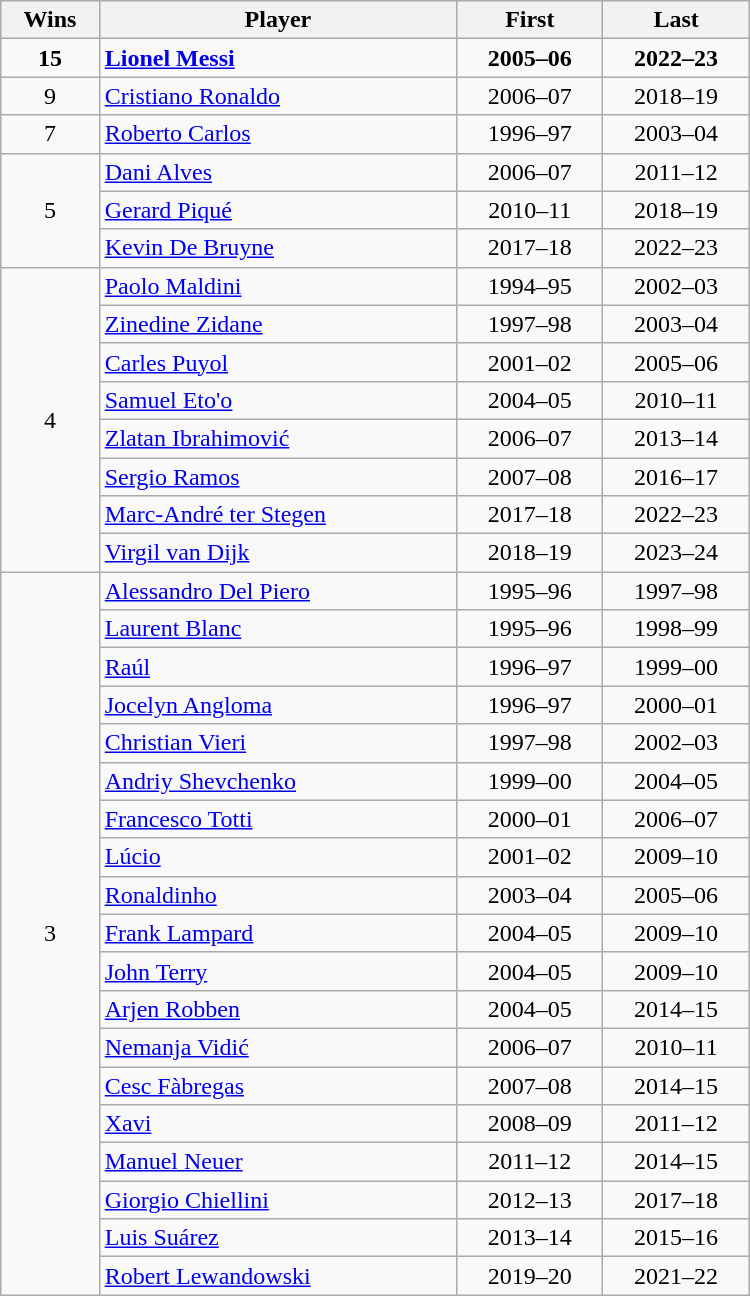<table class="wikitable" width="500" style="text-align:center">
<tr>
<th>Wins</th>
<th>Player</th>
<th>First</th>
<th>Last</th>
</tr>
<tr>
<td rowspan="1"><strong>15</strong></td>
<td style="text-align:left"><strong> <a href='#'>Lionel Messi</a></strong></td>
<td><strong>2005–06</strong></td>
<td><strong>2022–23</strong></td>
</tr>
<tr>
<td rowspan="1">9</td>
<td style="text-align:left"> <a href='#'>Cristiano Ronaldo</a></td>
<td>2006–07</td>
<td>2018–19</td>
</tr>
<tr>
<td rowspan="1">7</td>
<td style="text-align:left"> <a href='#'>Roberto Carlos</a></td>
<td>1996–97</td>
<td>2003–04</td>
</tr>
<tr>
<td rowspan="3">5</td>
<td style="text-align:left"> <a href='#'>Dani Alves</a></td>
<td>2006–07</td>
<td>2011–12</td>
</tr>
<tr>
<td style="text-align:left"> <a href='#'>Gerard Piqué</a></td>
<td>2010–11</td>
<td>2018–19</td>
</tr>
<tr>
<td style="text-align:left"> <a href='#'>Kevin De Bruyne</a></td>
<td>2017–18</td>
<td>2022–23</td>
</tr>
<tr>
<td rowspan="8">4</td>
<td style="text-align:left"> <a href='#'>Paolo Maldini</a></td>
<td>1994–95</td>
<td>2002–03</td>
</tr>
<tr>
<td style="text-align:left"> <a href='#'>Zinedine Zidane</a></td>
<td>1997–98</td>
<td>2003–04</td>
</tr>
<tr>
<td style="text-align:left"> <a href='#'>Carles Puyol</a></td>
<td>2001–02</td>
<td>2005–06</td>
</tr>
<tr>
<td style="text-align:left"> <a href='#'>Samuel Eto'o</a></td>
<td>2004–05</td>
<td>2010–11</td>
</tr>
<tr>
<td style="text-align:left"> <a href='#'>Zlatan Ibrahimović</a></td>
<td>2006–07</td>
<td>2013–14</td>
</tr>
<tr>
<td style="text-align:left"> <a href='#'>Sergio Ramos</a></td>
<td>2007–08</td>
<td>2016–17</td>
</tr>
<tr>
<td style="text-align:left"> <a href='#'>Marc-André ter Stegen</a></td>
<td>2017–18</td>
<td>2022–23</td>
</tr>
<tr>
<td style="text-align:left"> <a href='#'>Virgil van Dijk</a></td>
<td>2018–19</td>
<td>2023–24</td>
</tr>
<tr>
<td rowspan="19">3</td>
<td style="text-align:left"> <a href='#'>Alessandro Del Piero</a></td>
<td>1995–96</td>
<td>1997–98</td>
</tr>
<tr>
<td style="text-align:left"> <a href='#'>Laurent Blanc</a></td>
<td>1995–96</td>
<td>1998–99</td>
</tr>
<tr>
<td style="text-align:left"> <a href='#'>Raúl</a></td>
<td>1996–97</td>
<td>1999–00</td>
</tr>
<tr>
<td style="text-align:left"> <a href='#'>Jocelyn Angloma</a></td>
<td>1996–97</td>
<td>2000–01</td>
</tr>
<tr>
<td style="text-align:left"> <a href='#'>Christian Vieri</a></td>
<td>1997–98</td>
<td>2002–03</td>
</tr>
<tr>
<td style="text-align:left"> <a href='#'>Andriy Shevchenko</a></td>
<td>1999–00</td>
<td>2004–05</td>
</tr>
<tr>
<td style="text-align:left"> <a href='#'>Francesco Totti</a></td>
<td>2000–01</td>
<td>2006–07</td>
</tr>
<tr>
<td style="text-align:left"> <a href='#'>Lúcio</a></td>
<td>2001–02</td>
<td>2009–10</td>
</tr>
<tr>
<td style="text-align:left"> <a href='#'>Ronaldinho</a></td>
<td>2003–04</td>
<td>2005–06</td>
</tr>
<tr>
<td style="text-align:left"> <a href='#'>Frank Lampard</a></td>
<td>2004–05</td>
<td>2009–10</td>
</tr>
<tr>
<td style="text-align:left"> <a href='#'>John Terry</a></td>
<td>2004–05</td>
<td>2009–10</td>
</tr>
<tr>
<td style="text-align:left"> <a href='#'>Arjen Robben</a></td>
<td>2004–05</td>
<td>2014–15</td>
</tr>
<tr>
<td style="text-align:left"> <a href='#'>Nemanja Vidić</a></td>
<td>2006–07</td>
<td>2010–11</td>
</tr>
<tr>
<td style="text-align:left"> <a href='#'>Cesc Fàbregas</a></td>
<td>2007–08</td>
<td>2014–15</td>
</tr>
<tr>
<td style="text-align:left"> <a href='#'>Xavi</a></td>
<td>2008–09</td>
<td>2011–12</td>
</tr>
<tr>
<td style="text-align:left"> <a href='#'>Manuel Neuer</a></td>
<td>2011–12</td>
<td>2014–15</td>
</tr>
<tr>
<td style="text-align:left"> <a href='#'>Giorgio Chiellini</a></td>
<td>2012–13</td>
<td>2017–18</td>
</tr>
<tr>
<td style="text-align:left"> <a href='#'>Luis Suárez</a></td>
<td>2013–14</td>
<td>2015–16</td>
</tr>
<tr>
<td style="text-align:left"> <a href='#'>Robert Lewandowski</a></td>
<td>2019–20</td>
<td>2021–22</td>
</tr>
</table>
